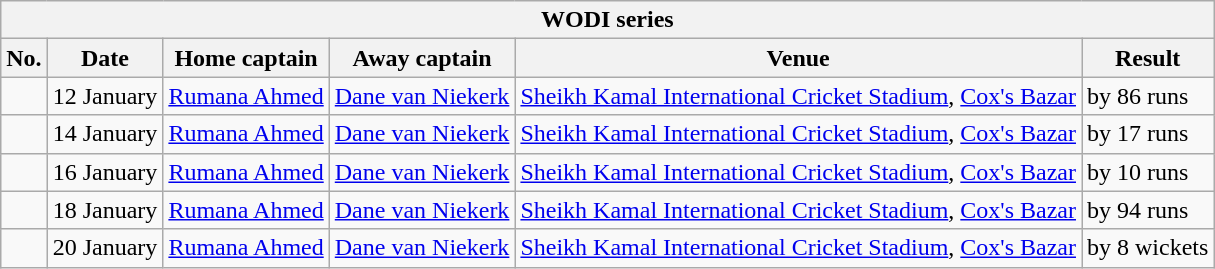<table class="wikitable">
<tr>
<th colspan="6">WODI series</th>
</tr>
<tr>
<th>No.</th>
<th>Date</th>
<th>Home captain</th>
<th>Away captain</th>
<th>Venue</th>
<th>Result</th>
</tr>
<tr>
<td></td>
<td>12 January</td>
<td><a href='#'>Rumana Ahmed</a></td>
<td><a href='#'>Dane van Niekerk</a></td>
<td><a href='#'>Sheikh Kamal International Cricket Stadium</a>, <a href='#'>Cox's Bazar</a></td>
<td> by 86 runs</td>
</tr>
<tr>
<td></td>
<td>14 January</td>
<td><a href='#'>Rumana Ahmed</a></td>
<td><a href='#'>Dane van Niekerk</a></td>
<td><a href='#'>Sheikh Kamal International Cricket Stadium</a>, <a href='#'>Cox's Bazar</a></td>
<td> by 17 runs</td>
</tr>
<tr>
<td></td>
<td>16 January</td>
<td><a href='#'>Rumana Ahmed</a></td>
<td><a href='#'>Dane van Niekerk</a></td>
<td><a href='#'>Sheikh Kamal International Cricket Stadium</a>, <a href='#'>Cox's Bazar</a></td>
<td> by 10 runs</td>
</tr>
<tr>
<td></td>
<td>18 January</td>
<td><a href='#'>Rumana Ahmed</a></td>
<td><a href='#'>Dane van Niekerk</a></td>
<td><a href='#'>Sheikh Kamal International Cricket Stadium</a>, <a href='#'>Cox's Bazar</a></td>
<td> by 94 runs</td>
</tr>
<tr>
<td></td>
<td>20 January</td>
<td><a href='#'>Rumana Ahmed</a></td>
<td><a href='#'>Dane van Niekerk</a></td>
<td><a href='#'>Sheikh Kamal International Cricket Stadium</a>, <a href='#'>Cox's Bazar</a></td>
<td> by 8 wickets</td>
</tr>
</table>
